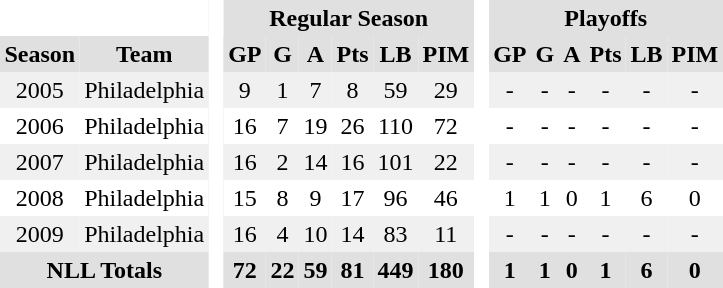<table BORDER="0" CELLPADDING="3" CELLSPACING="0">
<tr ALIGN="center" bgcolor="#e0e0e0">
<th colspan="2" bgcolor="#ffffff"> </th>
<th rowspan="99" bgcolor="#ffffff"> </th>
<th colspan="6">Regular Season</th>
<th rowspan="99" bgcolor="#ffffff"> </th>
<th colspan="6">Playoffs</th>
</tr>
<tr ALIGN="center" bgcolor="#e0e0e0">
<th>Season</th>
<th>Team</th>
<th>GP</th>
<th>G</th>
<th>A</th>
<th>Pts</th>
<th>LB</th>
<th>PIM</th>
<th>GP</th>
<th>G</th>
<th>A</th>
<th>Pts</th>
<th>LB</th>
<th>PIM</th>
</tr>
<tr ALIGN="center" bgcolor="#f0f0f0">
<td>2005</td>
<td>Philadelphia</td>
<td>9</td>
<td>1</td>
<td>7</td>
<td>8</td>
<td>59</td>
<td>29</td>
<td>-</td>
<td>-</td>
<td>-</td>
<td>-</td>
<td>-</td>
<td>-</td>
</tr>
<tr ALIGN="center">
<td>2006</td>
<td>Philadelphia</td>
<td>16</td>
<td>7</td>
<td>19</td>
<td>26</td>
<td>110</td>
<td>72</td>
<td>-</td>
<td>-</td>
<td>-</td>
<td>-</td>
<td>-</td>
<td>-</td>
</tr>
<tr ALIGN="center" bgcolor="#f0f0f0">
<td>2007</td>
<td>Philadelphia</td>
<td>16</td>
<td>2</td>
<td>14</td>
<td>16</td>
<td>101</td>
<td>22</td>
<td>-</td>
<td>-</td>
<td>-</td>
<td>-</td>
<td>-</td>
<td>-</td>
</tr>
<tr ALIGN="center">
<td>2008</td>
<td>Philadelphia</td>
<td>15</td>
<td>8</td>
<td>9</td>
<td>17</td>
<td>96</td>
<td>46</td>
<td>1</td>
<td>1</td>
<td>0</td>
<td>1</td>
<td>6</td>
<td>0</td>
</tr>
<tr ALIGN="center" bgcolor="#f0f0f0">
<td>2009</td>
<td>Philadelphia</td>
<td>16</td>
<td>4</td>
<td>10</td>
<td>14</td>
<td>83</td>
<td>11</td>
<td>-</td>
<td>-</td>
<td>-</td>
<td>-</td>
<td>-</td>
<td>-</td>
</tr>
<tr ALIGN="center" bgcolor="#e0e0e0">
<th colspan="2">NLL Totals</th>
<th>72</th>
<th>22</th>
<th>59</th>
<th>81</th>
<th>449</th>
<th>180</th>
<th>1</th>
<th>1</th>
<th>0</th>
<th>1</th>
<th>6</th>
<th>0</th>
</tr>
</table>
